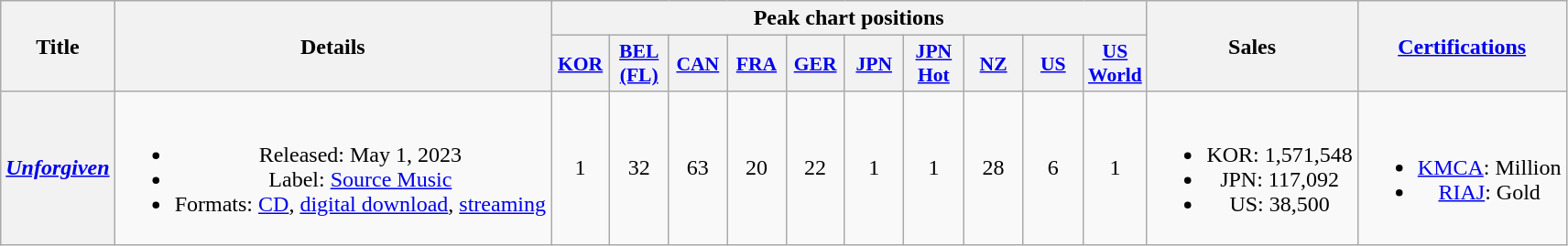<table class="wikitable plainrowheaders" style="text-align:center">
<tr>
<th scope="col" rowspan="2">Title</th>
<th scope="col" rowspan="2">Details</th>
<th scope="col" colspan="10">Peak chart positions</th>
<th scope="col" rowspan="2">Sales</th>
<th scope="col" rowspan="2"><a href='#'>Certifications</a></th>
</tr>
<tr>
<th scope="col" style="font-size:90%; width:2.5em"><a href='#'>KOR</a><br></th>
<th scope="col" style="font-size:90%; width:2.5em"><a href='#'>BEL<br>(FL)</a><br></th>
<th scope="col" style="font-size:90%; width:2.5em"><a href='#'>CAN</a><br></th>
<th scope="col" style="width:2.5em;font-size:90%"><a href='#'>FRA</a><br></th>
<th scope="col" style="width:2.5em; font-size:90%"><a href='#'>GER</a><br></th>
<th scope="col" style="font-size:90%; width:2.5em"><a href='#'>JPN</a><br></th>
<th scope="col" style="font-size:90%; width:2.6em"><a href='#'>JPN<br>Hot</a><br></th>
<th scope="col" style="width:2.5em;font-size:90%"><a href='#'>NZ</a><br></th>
<th scope="col" style="font-size:90%; width:2.6em"><a href='#'>US</a><br></th>
<th scope="col" style="font-size:90%; width:2.6em"><a href='#'>US<br>World</a><br></th>
</tr>
<tr>
<th scope="row"><em><a href='#'>Unforgiven</a></em></th>
<td><br><ul><li>Released: May 1, 2023</li><li>Label: <a href='#'>Source Music</a></li><li>Formats: <a href='#'>CD</a>, <a href='#'>digital download</a>, <a href='#'>streaming</a></li></ul></td>
<td>1</td>
<td>32</td>
<td>63</td>
<td>20</td>
<td>22</td>
<td>1</td>
<td>1</td>
<td>28</td>
<td>6</td>
<td>1</td>
<td><br><ul><li>KOR: 1,571,548</li><li>JPN: 117,092</li><li>US: 38,500</li></ul></td>
<td><br><ul><li><a href='#'>KMCA</a>: Million</li><li><a href='#'>RIAJ</a>: Gold</li></ul></td>
</tr>
</table>
